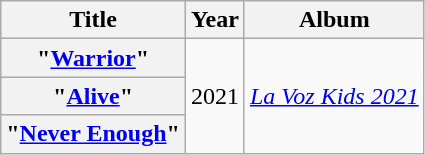<table class="wikitable plainrowheaders" style="text-align:center;">
<tr>
<th>Title</th>
<th>Year</th>
<th>Album</th>
</tr>
<tr>
<th scope="row">"<a href='#'>Warrior</a>"</th>
<td rowspan="3">2021</td>
<td rowspan="3"><em><a href='#'>La Voz Kids 2021</a></em></td>
</tr>
<tr>
<th scope="row">"<a href='#'>Alive</a>"</th>
</tr>
<tr>
<th scope="row">"<a href='#'>Never Enough</a>"</th>
</tr>
</table>
